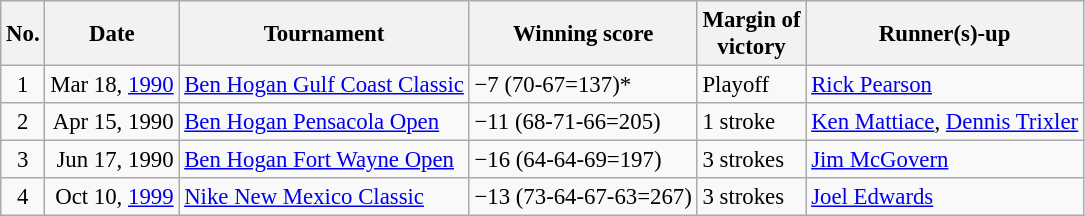<table class="wikitable" style="font-size:95%;">
<tr>
<th>No.</th>
<th>Date</th>
<th>Tournament</th>
<th>Winning score</th>
<th>Margin of<br>victory</th>
<th>Runner(s)-up</th>
</tr>
<tr>
<td align=center>1</td>
<td align=right>Mar 18, <a href='#'>1990</a></td>
<td><a href='#'>Ben Hogan Gulf Coast Classic</a></td>
<td>−7 (70-67=137)*</td>
<td>Playoff</td>
<td> <a href='#'>Rick Pearson</a></td>
</tr>
<tr>
<td align=center>2</td>
<td align=right>Apr 15, 1990</td>
<td><a href='#'>Ben Hogan Pensacola Open</a></td>
<td>−11 (68-71-66=205)</td>
<td>1 stroke</td>
<td> <a href='#'>Ken Mattiace</a>,  <a href='#'>Dennis Trixler</a></td>
</tr>
<tr>
<td align=center>3</td>
<td align=right>Jun 17, 1990</td>
<td><a href='#'>Ben Hogan Fort Wayne Open</a></td>
<td>−16 (64-64-69=197)</td>
<td>3 strokes</td>
<td> <a href='#'>Jim McGovern</a></td>
</tr>
<tr>
<td align=center>4</td>
<td align=right>Oct 10, <a href='#'>1999</a></td>
<td><a href='#'>Nike New Mexico Classic</a></td>
<td>−13 (73-64-67-63=267)</td>
<td>3 strokes</td>
<td> <a href='#'>Joel Edwards</a></td>
</tr>
</table>
